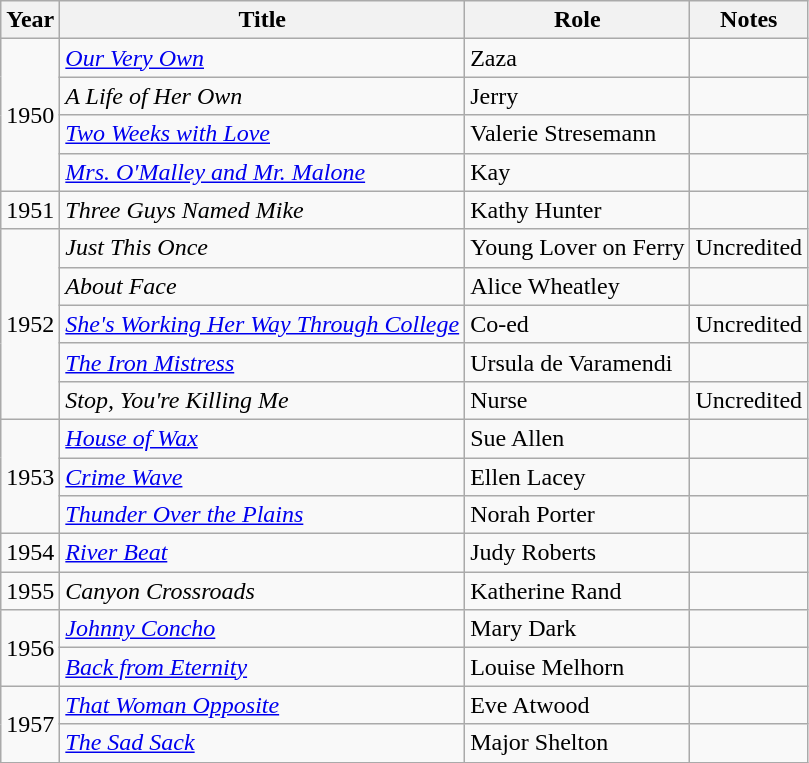<table class="wikitable sortable">
<tr>
<th>Year</th>
<th>Title</th>
<th>Role</th>
<th>Notes</th>
</tr>
<tr>
<td rowspan=4>1950</td>
<td><em><a href='#'>Our Very Own</a></em></td>
<td>Zaza</td>
<td></td>
</tr>
<tr>
<td><em>A Life of Her Own</em></td>
<td>Jerry</td>
<td></td>
</tr>
<tr>
<td><em><a href='#'>Two Weeks with Love</a></em></td>
<td>Valerie Stresemann</td>
<td></td>
</tr>
<tr>
<td><em><a href='#'>Mrs. O'Malley and Mr. Malone</a></em></td>
<td>Kay</td>
<td></td>
</tr>
<tr>
<td>1951</td>
<td><em>Three Guys Named Mike</em></td>
<td>Kathy Hunter</td>
<td></td>
</tr>
<tr>
<td rowspan=5>1952</td>
<td><em>Just This Once</em></td>
<td>Young Lover on Ferry</td>
<td>Uncredited</td>
</tr>
<tr>
<td><em>About Face</em></td>
<td>Alice Wheatley</td>
<td></td>
</tr>
<tr>
<td><em><a href='#'>She's Working Her Way Through College</a></em></td>
<td>Co-ed</td>
<td>Uncredited</td>
</tr>
<tr>
<td><em><a href='#'>The Iron Mistress</a></em></td>
<td>Ursula de Varamendi</td>
<td></td>
</tr>
<tr>
<td><em>Stop, You're Killing Me</em></td>
<td>Nurse</td>
<td>Uncredited</td>
</tr>
<tr>
<td rowspan=3>1953</td>
<td><em><a href='#'>House of Wax</a></em></td>
<td>Sue Allen</td>
<td></td>
</tr>
<tr>
<td><em><a href='#'>Crime Wave</a></em></td>
<td>Ellen Lacey</td>
<td></td>
</tr>
<tr>
<td><em><a href='#'>Thunder Over the Plains</a></em></td>
<td>Norah Porter</td>
<td></td>
</tr>
<tr>
<td>1954</td>
<td><em><a href='#'>River Beat</a></em></td>
<td>Judy Roberts</td>
<td></td>
</tr>
<tr>
<td>1955</td>
<td><em>Canyon Crossroads</em></td>
<td>Katherine Rand</td>
<td></td>
</tr>
<tr>
<td rowspan=2>1956</td>
<td><em><a href='#'>Johnny Concho</a></em></td>
<td>Mary Dark</td>
<td></td>
</tr>
<tr>
<td><em><a href='#'>Back from Eternity</a></em></td>
<td>Louise Melhorn</td>
<td></td>
</tr>
<tr>
<td rowspan=2>1957</td>
<td><em><a href='#'>That Woman Opposite</a></em></td>
<td>Eve Atwood</td>
<td></td>
</tr>
<tr>
<td><em><a href='#'>The Sad Sack</a></em></td>
<td>Major Shelton</td>
<td></td>
</tr>
</table>
